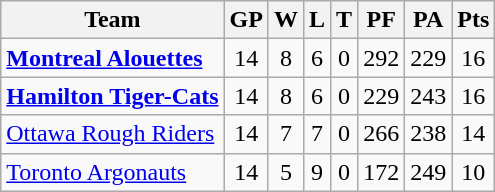<table class="wikitable">
<tr>
<th>Team</th>
<th>GP</th>
<th>W</th>
<th>L</th>
<th>T</th>
<th>PF</th>
<th>PA</th>
<th>Pts</th>
</tr>
<tr align="center">
<td align="left"><strong><a href='#'>Montreal Alouettes</a></strong></td>
<td>14</td>
<td>8</td>
<td>6</td>
<td>0</td>
<td>292</td>
<td>229</td>
<td>16</td>
</tr>
<tr align="center">
<td align="left"><strong><a href='#'>Hamilton Tiger-Cats</a></strong></td>
<td>14</td>
<td>8</td>
<td>6</td>
<td>0</td>
<td>229</td>
<td>243</td>
<td>16</td>
</tr>
<tr align="center">
<td align="left"><a href='#'>Ottawa Rough Riders</a></td>
<td>14</td>
<td>7</td>
<td>7</td>
<td>0</td>
<td>266</td>
<td>238</td>
<td>14</td>
</tr>
<tr align="center">
<td align="left"><a href='#'>Toronto Argonauts</a></td>
<td>14</td>
<td>5</td>
<td>9</td>
<td>0</td>
<td>172</td>
<td>249</td>
<td>10</td>
</tr>
</table>
